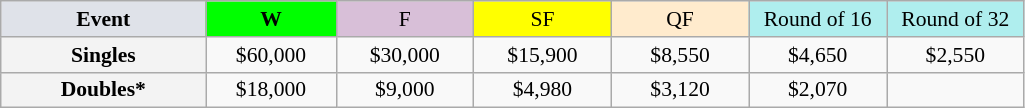<table class=wikitable style=font-size:90%;text-align:center>
<tr>
<td width=130 bgcolor=dfe2e9><strong>Event</strong></td>
<td width=80 bgcolor=lime><strong>W</strong></td>
<td width=85 bgcolor=thistle>F</td>
<td width=85 bgcolor=ffff00>SF</td>
<td width=85 bgcolor=ffebcd>QF</td>
<td width=85 bgcolor=afeeee>Round of 16</td>
<td width=85 bgcolor=afeeee>Round of 32</td>
</tr>
<tr>
<th style=background:#f3f3f3>Singles</th>
<td>$60,000</td>
<td>$30,000</td>
<td>$15,900</td>
<td>$8,550</td>
<td>$4,650</td>
<td>$2,550</td>
</tr>
<tr>
<th style=background:#f3f3f3>Doubles*</th>
<td>$18,000</td>
<td>$9,000</td>
<td>$4,980</td>
<td>$3,120</td>
<td>$2,070</td>
<td></td>
</tr>
</table>
